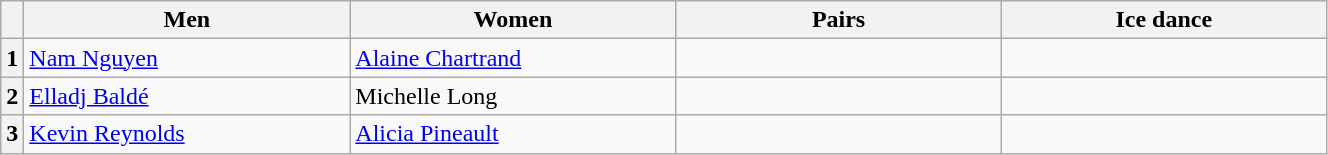<table class="wikitable unsortable" style="text-align:left; width:70%">
<tr>
<th scope="col"></th>
<th scope="col" style="width:25%">Men</th>
<th scope="col" style="width:25%">Women</th>
<th scope="col" style="width:25%">Pairs</th>
<th scope="col" style="width:25%">Ice dance</th>
</tr>
<tr>
<th scope="row">1</th>
<td><a href='#'>Nam Nguyen</a></td>
<td><a href='#'>Alaine Chartrand</a></td>
<td></td>
<td></td>
</tr>
<tr>
<th scope="row">2</th>
<td><a href='#'>Elladj Baldé</a></td>
<td>Michelle Long</td>
<td></td>
<td></td>
</tr>
<tr>
<th scope="row">3</th>
<td><a href='#'>Kevin Reynolds</a></td>
<td><a href='#'>Alicia Pineault</a></td>
<td></td>
<td></td>
</tr>
</table>
